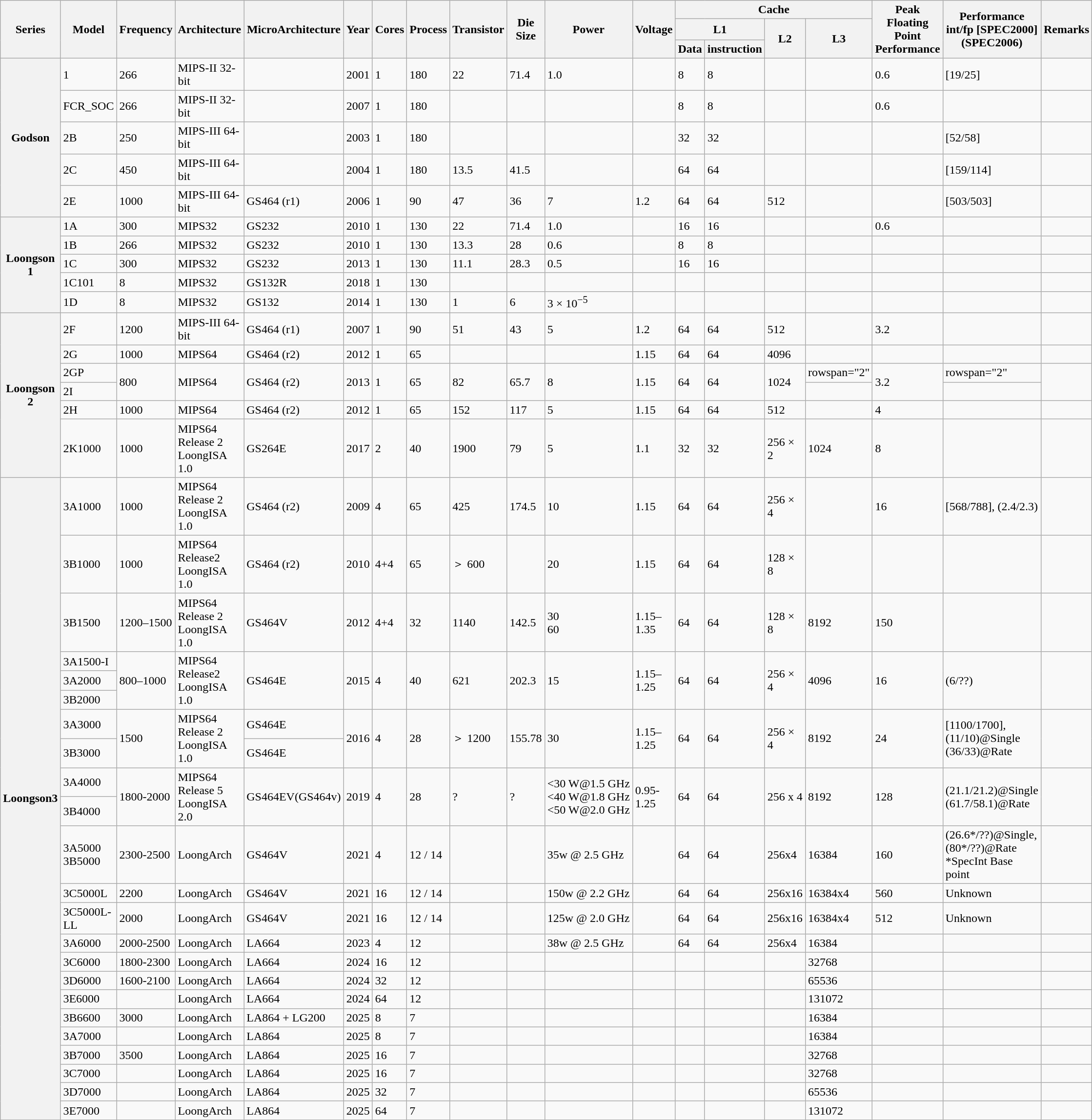<table class="wikitable sortable" summary="This table contains specifications for certain Godson processors">
<tr>
<th rowspan="3">Series</th>
<th rowspan="3">Model</th>
<th rowspan="3" abbr="Frequency">Frequency <br></th>
<th rowspan="3" abbr="Architecture">Architecture <br></th>
<th rowspan="3">MicroArchitecture</th>
<th rowspan="3">Year</th>
<th rowspan="3" abbr="Cores">Cores</th>
<th rowspan="3" abbr="Process">Process <br></th>
<th rowspan="3" abbr="Transistors">Transistor <br></th>
<th rowspan="3" abbr="Size">Die Size <br></th>
<th rowspan="3" abbr="Power">Power <br></th>
<th rowspan="3" abbr="Voltage">Voltage <br></th>
<th colspan="4" abbr="Data cache">Cache </th>
<th rowspan="3">Peak Floating Point Performance<br></th>
<th rowspan="3" abbr="Perf">Performance<br> int/fp [SPEC2000] (SPEC2006)</th>
<th rowspan="3">Remarks</th>
</tr>
<tr>
<th colspan="2">L1</th>
<th rowspan="2">L2</th>
<th rowspan="2">L3</th>
</tr>
<tr>
<th>Data</th>
<th>instruction</th>
</tr>
<tr>
<th rowspan="5">Godson</th>
<td>1</td>
<td>266</td>
<td>MIPS-II 32-bit</td>
<td></td>
<td>2001</td>
<td>1</td>
<td>180</td>
<td>22</td>
<td>71.4</td>
<td>1.0</td>
<td></td>
<td>8</td>
<td>8</td>
<td></td>
<td></td>
<td>0.6</td>
<td>[19/25]</td>
<td></td>
</tr>
<tr>
<td>FCR_SOC</td>
<td>266</td>
<td>MIPS-II 32-bit</td>
<td></td>
<td>2007</td>
<td>1</td>
<td>180</td>
<td></td>
<td></td>
<td></td>
<td></td>
<td>8</td>
<td>8</td>
<td></td>
<td></td>
<td>0.6</td>
<td></td>
<td></td>
</tr>
<tr>
<td>2B</td>
<td>250</td>
<td>MIPS-III 64-bit</td>
<td></td>
<td>2003</td>
<td>1</td>
<td>180</td>
<td></td>
<td></td>
<td></td>
<td></td>
<td>32</td>
<td>32</td>
<td></td>
<td></td>
<td></td>
<td>[52/58]</td>
<td></td>
</tr>
<tr>
<td>2C</td>
<td>450</td>
<td>MIPS-III 64-bit</td>
<td></td>
<td>2004</td>
<td>1</td>
<td>180</td>
<td>13.5</td>
<td>41.5</td>
<td></td>
<td></td>
<td>64</td>
<td>64</td>
<td></td>
<td></td>
<td></td>
<td>[159/114]</td>
<td></td>
</tr>
<tr>
<td>2E</td>
<td>1000</td>
<td>MIPS-III 64-bit</td>
<td>GS464 (r1)</td>
<td>2006</td>
<td>1</td>
<td>90</td>
<td>47</td>
<td>36</td>
<td>7</td>
<td>1.2</td>
<td>64</td>
<td>64</td>
<td>512</td>
<td></td>
<td></td>
<td>[503/503]</td>
<td></td>
</tr>
<tr>
<th rowspan="5">Loongson 1</th>
<td>1A</td>
<td>300</td>
<td>MIPS32</td>
<td>GS232</td>
<td>2010</td>
<td>1</td>
<td>130</td>
<td>22</td>
<td>71.4</td>
<td>1.0</td>
<td></td>
<td>16</td>
<td>16</td>
<td></td>
<td></td>
<td>0.6</td>
<td></td>
<td></td>
</tr>
<tr>
<td>1B</td>
<td>266</td>
<td>MIPS32</td>
<td>GS232</td>
<td>2010</td>
<td>1</td>
<td>130</td>
<td>13.3</td>
<td>28</td>
<td>0.6</td>
<td></td>
<td>8</td>
<td>8</td>
<td></td>
<td></td>
<td></td>
<td></td>
<td></td>
</tr>
<tr>
<td>1C</td>
<td>300</td>
<td>MIPS32</td>
<td>GS232</td>
<td>2013</td>
<td>1</td>
<td>130</td>
<td>11.1</td>
<td>28.3</td>
<td>0.5</td>
<td></td>
<td>16</td>
<td>16</td>
<td></td>
<td></td>
<td></td>
<td></td>
<td></td>
</tr>
<tr>
<td>1C101</td>
<td>8</td>
<td>MIPS32</td>
<td>GS132R</td>
<td>2018</td>
<td>1</td>
<td>130</td>
<td></td>
<td></td>
<td></td>
<td></td>
<td></td>
<td></td>
<td></td>
<td></td>
<td></td>
<td></td>
<td></td>
</tr>
<tr>
<td>1D</td>
<td>8</td>
<td>MIPS32</td>
<td>GS132</td>
<td>2014</td>
<td>1</td>
<td>130</td>
<td>1</td>
<td>6</td>
<td>3 × 10<sup>−5</sup></td>
<td></td>
<td></td>
<td></td>
<td></td>
<td></td>
<td></td>
<td></td>
<td></td>
</tr>
<tr>
<th rowspan="6">Loongson 2</th>
<td>2F</td>
<td>1200</td>
<td>MIPS-III 64-bit</td>
<td>GS464 (r1)</td>
<td>2007</td>
<td>1</td>
<td>90</td>
<td>51</td>
<td>43</td>
<td>5</td>
<td>1.2</td>
<td>64</td>
<td>64</td>
<td>512</td>
<td></td>
<td>3.2</td>
<td></td>
<td></td>
</tr>
<tr>
<td>2G</td>
<td>1000</td>
<td>MIPS64</td>
<td>GS464 (r2)</td>
<td>2012</td>
<td>1</td>
<td>65</td>
<td></td>
<td></td>
<td></td>
<td>1.15</td>
<td>64</td>
<td>64</td>
<td>4096</td>
<td></td>
<td></td>
<td></td>
<td></td>
</tr>
<tr>
<td>2GP</td>
<td rowspan="2">800</td>
<td rowspan="2">MIPS64</td>
<td rowspan="2">GS464 (r2)</td>
<td rowspan="2">2013</td>
<td rowspan="2">1</td>
<td rowspan="2">65</td>
<td rowspan="2">82</td>
<td rowspan="2">65.7</td>
<td rowspan="2">8</td>
<td rowspan="2">1.15</td>
<td rowspan="2">64</td>
<td rowspan="2">64</td>
<td rowspan="2">1024</td>
<td>rowspan="2"</td>
<td rowspan="2">3.2</td>
<td>rowspan="2"</td>
<td rowspan="2"></td>
</tr>
<tr>
<td>2I</td>
</tr>
<tr>
<td>2H</td>
<td>1000</td>
<td>MIPS64</td>
<td>GS464 (r2)</td>
<td>2012</td>
<td>1</td>
<td>65</td>
<td>152</td>
<td>117</td>
<td>5</td>
<td>1.15</td>
<td>64</td>
<td>64</td>
<td>512</td>
<td></td>
<td>4</td>
<td></td>
<td></td>
</tr>
<tr>
<td>2K1000</td>
<td>1000</td>
<td>MIPS64 Release 2 LoongISA 1.0</td>
<td>GS264E</td>
<td>2017</td>
<td>2</td>
<td>40</td>
<td>1900</td>
<td>79</td>
<td>5</td>
<td>1.1</td>
<td>32</td>
<td>32</td>
<td>256 × 2</td>
<td>1024</td>
<td>8</td>
<td></td>
<td></td>
</tr>
<tr>
<th rowspan="23">Loongson3</th>
<td>3A1000</td>
<td>1000</td>
<td>MIPS64 Release 2<br>LoongISA 1.0</td>
<td>GS464 (r2)</td>
<td>2009</td>
<td>4</td>
<td>65</td>
<td>425</td>
<td>174.5</td>
<td>10</td>
<td>1.15</td>
<td>64</td>
<td>64</td>
<td>256 × 4</td>
<td></td>
<td>16</td>
<td>[568/788], (2.4/2.3)</td>
<td></td>
</tr>
<tr>
<td>3B1000</td>
<td>1000</td>
<td>MIPS64 Release2<br>LoongISA 1.0</td>
<td>GS464 (r2)</td>
<td>2010</td>
<td>4+4</td>
<td>65</td>
<td>＞ 600</td>
<td></td>
<td>20</td>
<td>1.15</td>
<td>64</td>
<td>64</td>
<td>128 × 8</td>
<td></td>
<td></td>
<td></td>
<td></td>
</tr>
<tr>
<td>3B1500</td>
<td>1200–1500</td>
<td>MIPS64 Release 2<br>LoongISA 1.0</td>
<td>GS464V</td>
<td>2012</td>
<td>4+4</td>
<td>32</td>
<td>1140</td>
<td>142.5</td>
<td>30<br>60</td>
<td>1.15–1.35</td>
<td>64</td>
<td>64</td>
<td>128 × 8</td>
<td>8192</td>
<td>150</td>
<td></td>
<td></td>
</tr>
<tr>
<td>3A1500-I</td>
<td rowspan="3">800–1000</td>
<td rowspan="3">MIPS64 Release2<br>LoongISA 1.0</td>
<td rowspan="3">GS464E</td>
<td rowspan="3">2015</td>
<td rowspan="3">4</td>
<td rowspan="3">40</td>
<td rowspan="3">621</td>
<td rowspan="3">202.3</td>
<td rowspan="3">15</td>
<td rowspan="3">1.15–1.25</td>
<td rowspan="3">64</td>
<td rowspan="3">64</td>
<td rowspan="3">256 × 4</td>
<td rowspan="3">4096</td>
<td rowspan="3">16</td>
<td rowspan="3">(6/??)</td>
<td rowspan="3"></td>
</tr>
<tr>
<td>3A2000</td>
</tr>
<tr>
<td>3B2000</td>
</tr>
<tr>
<td>3A3000</td>
<td rowspan="2">1500</td>
<td rowspan="2">MIPS64 Release 2<br>LoongISA 1.0</td>
<td>GS464E</td>
<td rowspan="2">2016</td>
<td rowspan="2">4</td>
<td rowspan="2">28</td>
<td rowspan="2">＞ 1200</td>
<td rowspan="2">155.78</td>
<td rowspan="2">30</td>
<td rowspan="2">1.15–1.25</td>
<td rowspan="2">64</td>
<td rowspan="2">64</td>
<td rowspan="2">256 × 4</td>
<td rowspan="2">8192</td>
<td rowspan="2">24</td>
<td rowspan="2">[1100/1700], (11/10)@Single (36/33)@Rate</td>
<td rowspan="2"></td>
</tr>
<tr>
<td>3B3000</td>
<td>GS464E</td>
</tr>
<tr>
<td>3A4000</td>
<td rowspan="2">1800-2000</td>
<td rowspan="2">MIPS64 Release 5<br>LoongISA 2.0</td>
<td rowspan="2">GS464EV(GS464v)</td>
<td rowspan="2">2019</td>
<td rowspan="2">4</td>
<td rowspan="2">28</td>
<td rowspan="2">?</td>
<td rowspan="2">?</td>
<td rowspan="2"><30 W@1.5 GHz<br><40 W@1.8 GHz<br><50 W@2.0 GHz</td>
<td rowspan="2">0.95-1.25</td>
<td rowspan="2">64</td>
<td rowspan="2">64</td>
<td rowspan="2">256 x 4</td>
<td rowspan="2">8192</td>
<td rowspan="2">128</td>
<td rowspan="2">(21.1/21.2)@Single (61.7/58.1)@Rate</td>
<td rowspan="2"></td>
</tr>
<tr>
<td>3B4000</td>
</tr>
<tr>
<td>3A5000  3B5000</td>
<td>2300-2500</td>
<td>LoongArch</td>
<td>GS464V</td>
<td>2021</td>
<td>4</td>
<td>12 / 14</td>
<td></td>
<td></td>
<td>35w @ 2.5 GHz</td>
<td></td>
<td>64</td>
<td>64</td>
<td>256x4</td>
<td>16384</td>
<td>160</td>
<td>(26.6*/??)@Single, (80*/??)@Rate *SpecInt Base point</td>
<td></td>
</tr>
<tr>
<td>3C5000L</td>
<td>2200</td>
<td>LoongArch</td>
<td>GS464V</td>
<td>2021</td>
<td>16</td>
<td>12 / 14</td>
<td></td>
<td></td>
<td>150w @ 2.2 GHz</td>
<td></td>
<td>64</td>
<td>64</td>
<td>256x16</td>
<td>16384x4</td>
<td>560</td>
<td>Unknown</td>
<td></td>
</tr>
<tr>
<td>3C5000L-LL</td>
<td>2000</td>
<td>LoongArch</td>
<td>GS464V</td>
<td>2021</td>
<td>16</td>
<td>12 / 14</td>
<td></td>
<td></td>
<td>125w @ 2.0 GHz</td>
<td></td>
<td>64</td>
<td>64</td>
<td>256x16</td>
<td>16384x4</td>
<td>512</td>
<td>Unknown</td>
<td></td>
</tr>
<tr>
<td>3A6000</td>
<td>2000-2500</td>
<td>LoongArch</td>
<td>LA664</td>
<td>2023</td>
<td>4</td>
<td>12</td>
<td></td>
<td></td>
<td>38w @ 2.5 GHz</td>
<td></td>
<td>64</td>
<td>64</td>
<td>256x4</td>
<td>16384</td>
<td></td>
<td></td>
<td></td>
</tr>
<tr>
<td>3C6000</td>
<td>1800-2300</td>
<td>LoongArch</td>
<td>LA664</td>
<td>2024</td>
<td>16</td>
<td>12</td>
<td></td>
<td></td>
<td></td>
<td></td>
<td></td>
<td></td>
<td></td>
<td>32768</td>
<td></td>
<td></td>
<td></td>
</tr>
<tr>
<td>3D6000</td>
<td>1600-2100</td>
<td>LoongArch</td>
<td>LA664</td>
<td>2024</td>
<td>32</td>
<td>12</td>
<td></td>
<td></td>
<td></td>
<td></td>
<td></td>
<td></td>
<td></td>
<td>65536</td>
<td></td>
<td></td>
<td></td>
</tr>
<tr>
<td>3E6000</td>
<td></td>
<td>LoongArch</td>
<td>LA664</td>
<td>2024</td>
<td>64</td>
<td>12</td>
<td></td>
<td></td>
<td></td>
<td></td>
<td></td>
<td></td>
<td></td>
<td>131072</td>
<td></td>
<td></td>
<td></td>
</tr>
<tr>
<td>3B6600</td>
<td>3000</td>
<td>LoongArch</td>
<td>LA864 + LG200</td>
<td>2025</td>
<td>8</td>
<td>7</td>
<td></td>
<td></td>
<td></td>
<td></td>
<td></td>
<td></td>
<td></td>
<td>16384</td>
<td></td>
<td></td>
<td></td>
</tr>
<tr>
<td>3A7000</td>
<td></td>
<td>LoongArch</td>
<td>LA864</td>
<td>2025</td>
<td>8</td>
<td>7</td>
<td></td>
<td></td>
<td></td>
<td></td>
<td></td>
<td></td>
<td></td>
<td>16384</td>
<td></td>
<td></td>
<td></td>
</tr>
<tr>
<td>3B7000</td>
<td>3500</td>
<td>LoongArch</td>
<td>LA864</td>
<td>2025</td>
<td>16</td>
<td>7</td>
<td></td>
<td></td>
<td></td>
<td></td>
<td></td>
<td></td>
<td></td>
<td>32768</td>
<td></td>
<td></td>
<td></td>
</tr>
<tr>
<td>3C7000</td>
<td></td>
<td>LoongArch</td>
<td>LA864</td>
<td>2025</td>
<td>16</td>
<td>7</td>
<td></td>
<td></td>
<td></td>
<td></td>
<td></td>
<td></td>
<td></td>
<td>32768</td>
<td></td>
<td></td>
<td></td>
</tr>
<tr>
<td>3D7000</td>
<td></td>
<td>LoongArch</td>
<td>LA864</td>
<td>2025</td>
<td>32</td>
<td>7</td>
<td></td>
<td></td>
<td></td>
<td></td>
<td></td>
<td></td>
<td></td>
<td>65536</td>
<td></td>
<td></td>
<td></td>
</tr>
<tr>
<td>3E7000</td>
<td></td>
<td>LoongArch</td>
<td>LA864</td>
<td>2025</td>
<td>64</td>
<td>7</td>
<td></td>
<td></td>
<td></td>
<td></td>
<td></td>
<td></td>
<td></td>
<td>131072</td>
<td></td>
<td></td>
<td></td>
</tr>
</table>
